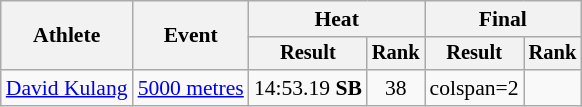<table class="wikitable" style="font-size:90%">
<tr>
<th rowspan="2">Athlete</th>
<th rowspan="2">Event</th>
<th colspan="2">Heat</th>
<th colspan="2">Final</th>
</tr>
<tr style="font-size:95%">
<th>Result</th>
<th>Rank</th>
<th>Result</th>
<th>Rank</th>
</tr>
<tr style=text-align:center>
<td style=text-align:left><a href='#'>David Kulang</a></td>
<td style=text-align:left><a href='#'>5000 metres</a></td>
<td>14:53.19 <strong>SB</strong></td>
<td>38</td>
<td>colspan=2 </td>
</tr>
</table>
